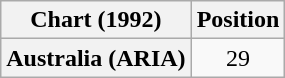<table class="wikitable plainrowheaders" style="text-align:center">
<tr>
<th scope="col">Chart (1992)</th>
<th scope="col">Position</th>
</tr>
<tr>
<th scope="row">Australia (ARIA)</th>
<td>29</td>
</tr>
</table>
